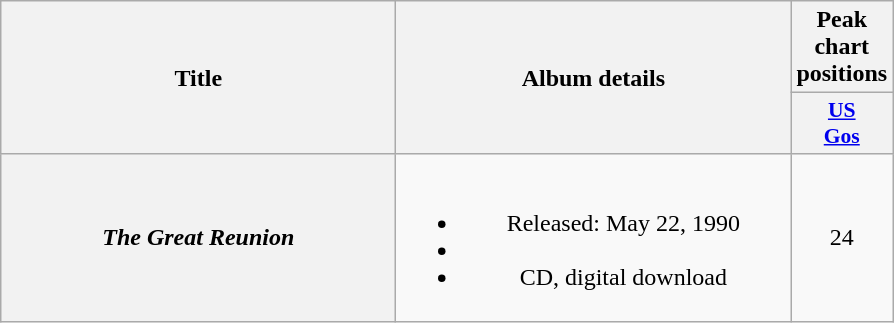<table class="wikitable plainrowheaders" style="text-align:center;">
<tr>
<th scope="col" rowspan="2" style="width:16em;">Title</th>
<th scope="col" rowspan="2" style="width:16em;">Album details</th>
<th scope="col" colspan="1">Peak chart positions</th>
</tr>
<tr>
<th style="width:3em; font-size:90%"><a href='#'>US<br>Gos</a></th>
</tr>
<tr>
<th scope="row"><em>The Great Reunion</em></th>
<td><br><ul><li>Released: May 22, 1990</li><li></li><li>CD, digital download</li></ul></td>
<td>24</td>
</tr>
</table>
